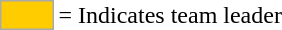<table>
<tr>
<td style="background-color:#FFCC00; border:1px solid #aaaaaa; width:2em;"></td>
<td>= Indicates team leader</td>
</tr>
</table>
